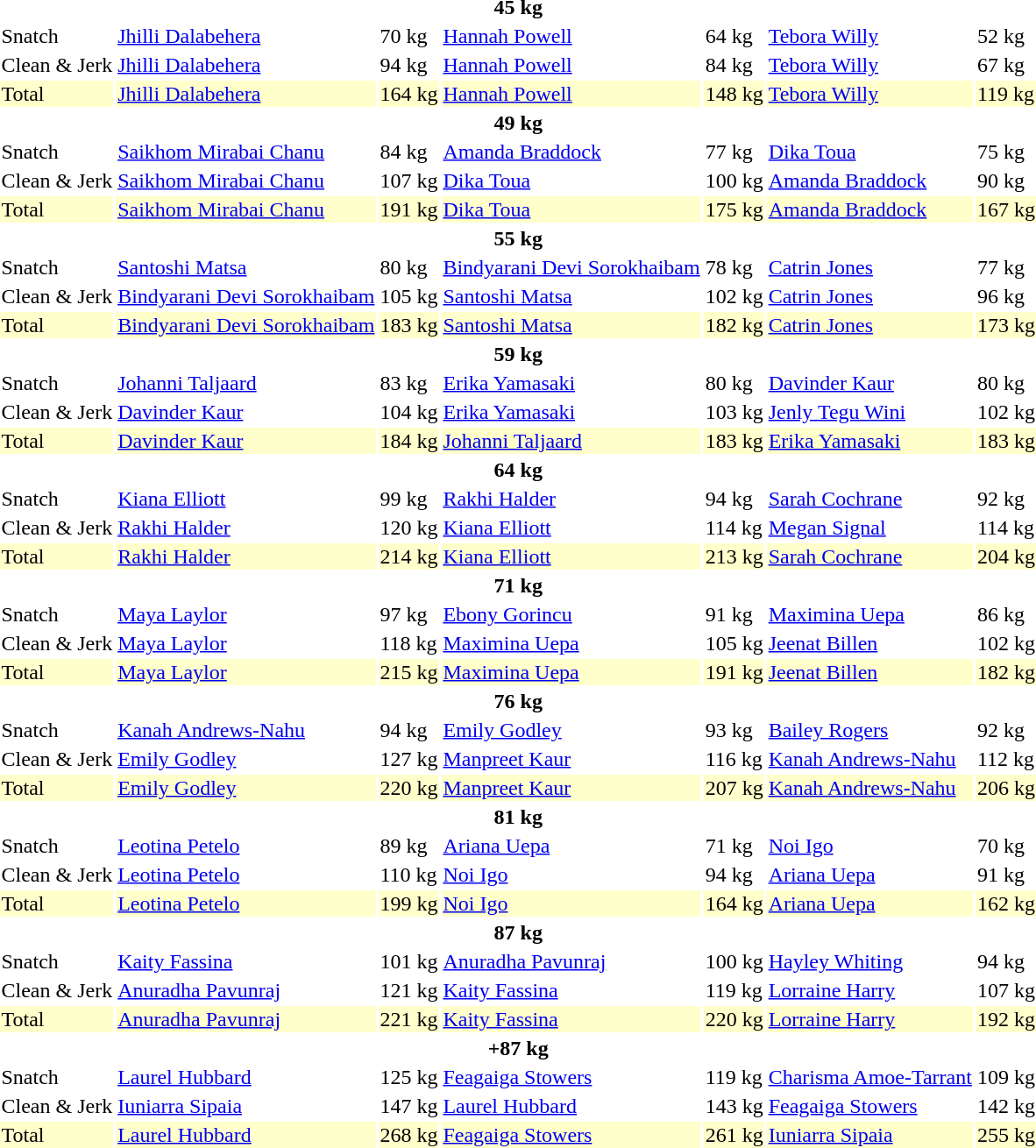<table>
<tr>
<th colspan=7>45 kg</th>
</tr>
<tr>
<td>Snatch</td>
<td><a href='#'>Jhilli Dalabehera</a><br></td>
<td>70 kg</td>
<td><a href='#'>Hannah Powell</a><br></td>
<td>64 kg</td>
<td><a href='#'>Tebora Willy</a><br></td>
<td>52 kg</td>
</tr>
<tr>
<td>Clean & Jerk</td>
<td><a href='#'>Jhilli Dalabehera</a><br></td>
<td>94 kg</td>
<td><a href='#'>Hannah Powell</a><br></td>
<td>84 kg</td>
<td><a href='#'>Tebora Willy</a><br></td>
<td>67 kg</td>
</tr>
<tr bgcolor=ffffcc>
<td>Total</td>
<td><a href='#'>Jhilli Dalabehera</a><br></td>
<td>164 kg</td>
<td><a href='#'>Hannah Powell</a><br></td>
<td>148 kg</td>
<td><a href='#'>Tebora Willy</a><br></td>
<td>119 kg</td>
</tr>
<tr>
<th colspan=7>49 kg</th>
</tr>
<tr>
<td>Snatch</td>
<td><a href='#'>Saikhom Mirabai Chanu</a><br></td>
<td>84 kg</td>
<td><a href='#'>Amanda Braddock</a><br></td>
<td>77 kg</td>
<td><a href='#'>Dika Toua</a><br></td>
<td>75 kg</td>
</tr>
<tr>
<td>Clean & Jerk</td>
<td><a href='#'>Saikhom Mirabai Chanu</a><br></td>
<td>107 kg</td>
<td><a href='#'>Dika Toua</a><br></td>
<td>100 kg</td>
<td><a href='#'>Amanda Braddock</a><br></td>
<td>90 kg</td>
</tr>
<tr bgcolor=ffffcc>
<td>Total</td>
<td><a href='#'>Saikhom Mirabai Chanu</a><br></td>
<td>191 kg</td>
<td><a href='#'>Dika Toua</a><br></td>
<td>175 kg</td>
<td><a href='#'>Amanda Braddock</a><br></td>
<td>167 kg</td>
</tr>
<tr>
<th colspan=7>55 kg</th>
</tr>
<tr>
<td>Snatch</td>
<td><a href='#'>Santoshi Matsa</a><br></td>
<td>80 kg</td>
<td><a href='#'>Bindyarani Devi Sorokhaibam</a><br></td>
<td>78 kg</td>
<td><a href='#'>Catrin Jones</a><br></td>
<td>77 kg</td>
</tr>
<tr>
<td>Clean & Jerk</td>
<td><a href='#'>Bindyarani Devi Sorokhaibam</a><br></td>
<td>105 kg</td>
<td><a href='#'>Santoshi Matsa</a><br></td>
<td>102 kg</td>
<td><a href='#'>Catrin Jones</a><br></td>
<td>96 kg</td>
</tr>
<tr bgcolor=ffffcc>
<td>Total</td>
<td><a href='#'>Bindyarani Devi Sorokhaibam</a><br></td>
<td>183 kg</td>
<td><a href='#'>Santoshi Matsa</a><br></td>
<td>182 kg</td>
<td><a href='#'>Catrin Jones</a><br></td>
<td>173 kg</td>
</tr>
<tr>
<th colspan=7>59 kg</th>
</tr>
<tr>
<td>Snatch</td>
<td><a href='#'>Johanni Taljaard</a><br></td>
<td>83 kg</td>
<td><a href='#'>Erika Yamasaki</a><br></td>
<td>80 kg</td>
<td><a href='#'>Davinder Kaur</a><br></td>
<td>80 kg</td>
</tr>
<tr>
<td>Clean & Jerk</td>
<td><a href='#'>Davinder Kaur</a><br></td>
<td>104 kg</td>
<td><a href='#'>Erika Yamasaki</a><br></td>
<td>103 kg</td>
<td><a href='#'>Jenly Tegu Wini</a><br></td>
<td>102 kg</td>
</tr>
<tr bgcolor=ffffcc>
<td>Total</td>
<td><a href='#'>Davinder Kaur</a><br></td>
<td>184 kg</td>
<td><a href='#'>Johanni Taljaard</a><br></td>
<td>183 kg</td>
<td><a href='#'>Erika Yamasaki</a><br></td>
<td>183 kg</td>
</tr>
<tr>
<th colspan=7>64 kg</th>
</tr>
<tr>
<td>Snatch</td>
<td><a href='#'>Kiana Elliott</a><br></td>
<td>99 kg</td>
<td><a href='#'>Rakhi Halder</a><br></td>
<td>94 kg</td>
<td><a href='#'>Sarah Cochrane</a><br></td>
<td>92 kg</td>
</tr>
<tr>
<td>Clean & Jerk</td>
<td><a href='#'>Rakhi Halder</a><br></td>
<td>120 kg</td>
<td><a href='#'>Kiana Elliott</a><br></td>
<td>114 kg</td>
<td><a href='#'>Megan Signal</a><br></td>
<td>114 kg</td>
</tr>
<tr bgcolor=ffffcc>
<td>Total</td>
<td><a href='#'>Rakhi Halder</a><br></td>
<td>214 kg</td>
<td><a href='#'>Kiana Elliott</a><br></td>
<td>213 kg</td>
<td><a href='#'>Sarah Cochrane</a><br></td>
<td>204 kg</td>
</tr>
<tr>
<th colspan=7>71 kg</th>
</tr>
<tr>
<td>Snatch</td>
<td><a href='#'>Maya Laylor</a><br></td>
<td>97 kg</td>
<td><a href='#'>Ebony Gorincu</a><br></td>
<td>91 kg</td>
<td><a href='#'>Maximina Uepa</a><br></td>
<td>86 kg</td>
</tr>
<tr>
<td>Clean & Jerk</td>
<td><a href='#'>Maya Laylor</a><br></td>
<td>118 kg</td>
<td><a href='#'>Maximina Uepa</a><br></td>
<td>105 kg</td>
<td><a href='#'>Jeenat Billen</a><br></td>
<td>102 kg</td>
</tr>
<tr bgcolor=ffffcc>
<td>Total</td>
<td><a href='#'>Maya Laylor</a><br></td>
<td>215 kg</td>
<td><a href='#'>Maximina Uepa</a><br></td>
<td>191 kg</td>
<td><a href='#'>Jeenat Billen</a><br></td>
<td>182 kg</td>
</tr>
<tr>
<th colspan=7>76 kg</th>
</tr>
<tr>
<td>Snatch</td>
<td><a href='#'>Kanah Andrews-Nahu</a><br></td>
<td>94 kg</td>
<td><a href='#'>Emily Godley</a><br></td>
<td>93 kg</td>
<td><a href='#'>Bailey Rogers</a><br></td>
<td>92 kg</td>
</tr>
<tr>
<td>Clean & Jerk</td>
<td><a href='#'>Emily Godley</a><br></td>
<td>127 kg</td>
<td><a href='#'>Manpreet Kaur</a><br></td>
<td>116 kg</td>
<td><a href='#'>Kanah Andrews-Nahu</a><br></td>
<td>112 kg</td>
</tr>
<tr bgcolor=ffffcc>
<td>Total</td>
<td><a href='#'>Emily Godley</a><br></td>
<td>220 kg</td>
<td><a href='#'>Manpreet Kaur</a><br></td>
<td>207 kg</td>
<td><a href='#'>Kanah Andrews-Nahu</a><br></td>
<td>206 kg</td>
</tr>
<tr>
<th colspan=7>81 kg</th>
</tr>
<tr>
<td>Snatch</td>
<td><a href='#'>Leotina Petelo</a><br></td>
<td>89 kg</td>
<td><a href='#'>Ariana Uepa</a><br></td>
<td>71 kg</td>
<td><a href='#'>Noi Igo</a><br></td>
<td>70 kg</td>
</tr>
<tr>
<td>Clean & Jerk</td>
<td><a href='#'>Leotina Petelo</a><br></td>
<td>110 kg</td>
<td><a href='#'>Noi Igo</a><br></td>
<td>94 kg</td>
<td><a href='#'>Ariana Uepa</a><br></td>
<td>91 kg</td>
</tr>
<tr bgcolor=ffffcc>
<td>Total</td>
<td><a href='#'>Leotina Petelo</a><br></td>
<td>199 kg</td>
<td><a href='#'>Noi Igo</a><br></td>
<td>164 kg</td>
<td><a href='#'>Ariana Uepa</a><br></td>
<td>162 kg</td>
</tr>
<tr>
<th colspan=7>87 kg</th>
</tr>
<tr>
<td>Snatch</td>
<td><a href='#'>Kaity Fassina</a><br></td>
<td>101 kg</td>
<td><a href='#'>Anuradha Pavunraj</a><br></td>
<td>100 kg</td>
<td><a href='#'>Hayley Whiting</a><br></td>
<td>94 kg</td>
</tr>
<tr>
<td>Clean & Jerk</td>
<td><a href='#'>Anuradha Pavunraj</a><br></td>
<td>121 kg</td>
<td><a href='#'>Kaity Fassina</a><br></td>
<td>119 kg</td>
<td><a href='#'>Lorraine Harry</a><br></td>
<td>107 kg</td>
</tr>
<tr bgcolor=ffffcc>
<td>Total</td>
<td><a href='#'>Anuradha Pavunraj</a><br></td>
<td>221 kg</td>
<td><a href='#'>Kaity Fassina</a><br></td>
<td>220 kg</td>
<td><a href='#'>Lorraine Harry</a><br></td>
<td>192 kg</td>
</tr>
<tr>
<th colspan=7>+87 kg</th>
</tr>
<tr>
<td>Snatch</td>
<td><a href='#'>Laurel Hubbard</a><br></td>
<td>125 kg</td>
<td><a href='#'>Feagaiga Stowers</a><br></td>
<td>119 kg</td>
<td><a href='#'>Charisma Amoe-Tarrant</a><br></td>
<td>109 kg</td>
</tr>
<tr>
<td>Clean & Jerk</td>
<td><a href='#'>Iuniarra Sipaia</a><br></td>
<td>147 kg</td>
<td><a href='#'>Laurel Hubbard</a><br></td>
<td>143 kg</td>
<td><a href='#'>Feagaiga Stowers</a><br></td>
<td>142 kg</td>
</tr>
<tr bgcolor=ffffcc>
<td>Total</td>
<td><a href='#'>Laurel Hubbard</a><br></td>
<td>268 kg</td>
<td><a href='#'>Feagaiga Stowers</a><br></td>
<td>261 kg</td>
<td><a href='#'>Iuniarra Sipaia</a><br></td>
<td>255 kg</td>
</tr>
</table>
